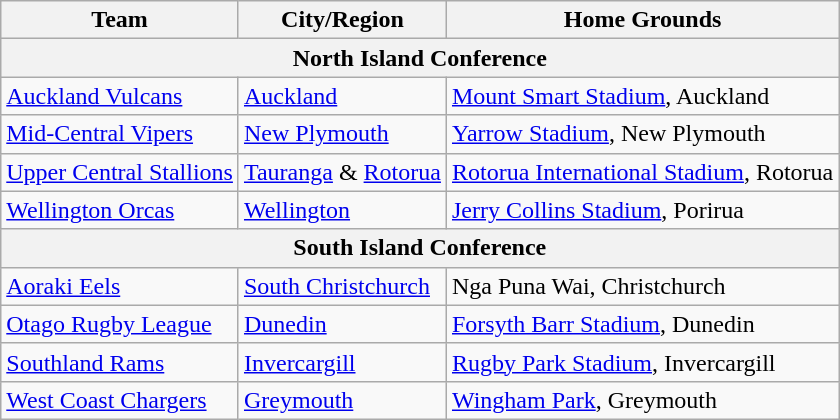<table class="wikitable sortable">
<tr>
<th>Team</th>
<th>City/Region</th>
<th>Home Grounds</th>
</tr>
<tr>
<th colspan="3">North Island Conference</th>
</tr>
<tr>
<td> <a href='#'>Auckland Vulcans</a></td>
<td><a href='#'>Auckland</a></td>
<td><a href='#'>Mount Smart Stadium</a>, Auckland</td>
</tr>
<tr>
<td> <a href='#'>Mid-Central Vipers</a></td>
<td><a href='#'>New Plymouth</a></td>
<td><a href='#'>Yarrow Stadium</a>, New Plymouth</td>
</tr>
<tr>
<td> <a href='#'>Upper Central Stallions</a></td>
<td><a href='#'>Tauranga</a> & <a href='#'>Rotorua</a></td>
<td><a href='#'>Rotorua International Stadium</a>, Rotorua</td>
</tr>
<tr>
<td> <a href='#'>Wellington Orcas</a></td>
<td><a href='#'>Wellington</a></td>
<td><a href='#'>Jerry Collins Stadium</a>, Porirua</td>
</tr>
<tr>
<th colspan="3">South Island Conference</th>
</tr>
<tr>
<td> <a href='#'>Aoraki Eels</a></td>
<td><a href='#'>South Christchurch</a></td>
<td>Nga Puna Wai, Christchurch</td>
</tr>
<tr>
<td> <a href='#'>Otago Rugby League</a></td>
<td><a href='#'>Dunedin</a></td>
<td><a href='#'>Forsyth Barr Stadium</a>, Dunedin</td>
</tr>
<tr>
<td> <a href='#'>Southland Rams</a></td>
<td><a href='#'>Invercargill</a></td>
<td><a href='#'>Rugby Park Stadium</a>, Invercargill</td>
</tr>
<tr>
<td> <a href='#'>West Coast Chargers</a></td>
<td><a href='#'>Greymouth</a></td>
<td><a href='#'>Wingham Park</a>, Greymouth</td>
</tr>
</table>
